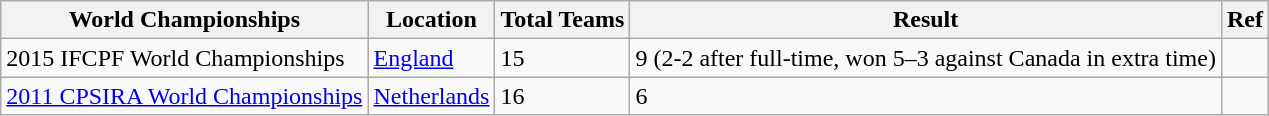<table class="wikitable">
<tr>
<th>World Championships</th>
<th>Location</th>
<th>Total Teams</th>
<th>Result</th>
<th>Ref</th>
</tr>
<tr>
<td>2015 IFCPF World Championships</td>
<td><a href='#'>England</a></td>
<td>15</td>
<td>9 (2-2 after full-time, won 5–3 against Canada in extra time)</td>
<td></td>
</tr>
<tr>
<td><a href='#'>2011 CPSIRA World Championships</a></td>
<td><a href='#'>Netherlands</a></td>
<td>16</td>
<td>6</td>
<td></td>
</tr>
</table>
